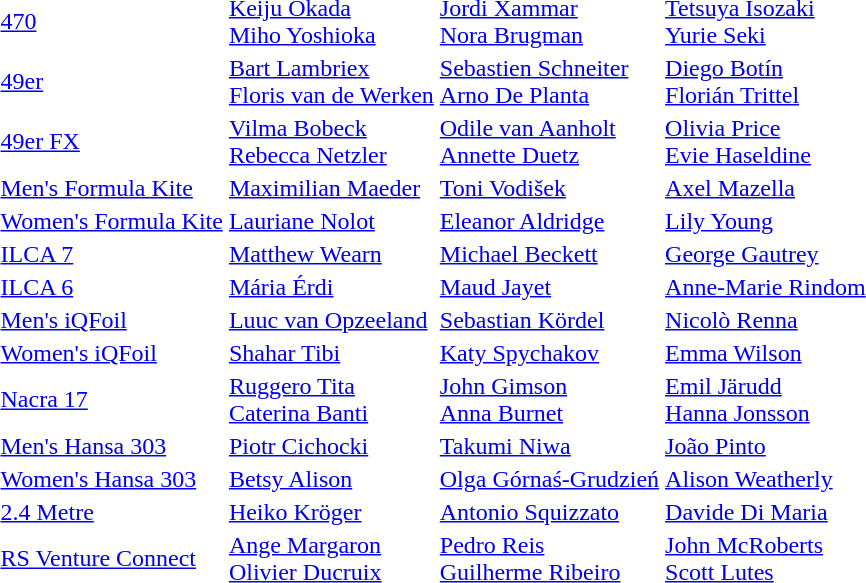<table>
<tr>
<td><a href='#'>470</a><br> </td>
<td><a href='#'>Keiju Okada</a><br><a href='#'>Miho Yoshioka</a><br></td>
<td><a href='#'>Jordi Xammar</a><br><a href='#'>Nora Brugman</a><br></td>
<td><a href='#'>Tetsuya Isozaki</a><br><a href='#'>Yurie Seki</a><br></td>
</tr>
<tr>
<td><a href='#'>49er</a><br> </td>
<td><a href='#'>Bart Lambriex</a><br><a href='#'>Floris van de Werken</a><br></td>
<td><a href='#'>Sebastien Schneiter</a><br><a href='#'>Arno De Planta</a><br></td>
<td><a href='#'>Diego Botín</a><br><a href='#'>Florián Trittel</a><br></td>
</tr>
<tr>
<td><a href='#'>49er FX</a><br> </td>
<td><a href='#'>Vilma Bobeck</a><br><a href='#'>Rebecca Netzler</a><br></td>
<td><a href='#'>Odile van Aanholt</a><br><a href='#'>Annette Duetz</a><br></td>
<td><a href='#'>Olivia Price</a><br><a href='#'>Evie Haseldine</a><br></td>
</tr>
<tr>
<td><a href='#'>Men's Formula Kite</a><br> </td>
<td><a href='#'>Maximilian Maeder</a><br></td>
<td><a href='#'>Toni Vodišek</a><br></td>
<td><a href='#'>Axel Mazella</a><br></td>
</tr>
<tr>
<td nowrap><a href='#'>Women's Formula Kite</a><br> </td>
<td><a href='#'>Lauriane Nolot</a><br></td>
<td><a href='#'>Eleanor Aldridge</a><br></td>
<td><a href='#'>Lily Young</a><br></td>
</tr>
<tr>
<td><a href='#'>ILCA 7</a><br> </td>
<td><a href='#'>Matthew Wearn</a><br></td>
<td><a href='#'>Michael Beckett</a><br></td>
<td><a href='#'>George Gautrey</a><br></td>
</tr>
<tr>
<td><a href='#'>ILCA 6</a><br> </td>
<td><a href='#'>Mária Érdi</a><br></td>
<td><a href='#'>Maud Jayet</a><br></td>
<td><a href='#'>Anne-Marie Rindom</a><br></td>
</tr>
<tr>
<td><a href='#'>Men's iQFoil</a><br> </td>
<td><a href='#'>Luuc van Opzeeland</a><br></td>
<td><a href='#'>Sebastian Kördel</a><br></td>
<td><a href='#'>Nicolò Renna</a><br></td>
</tr>
<tr>
<td><a href='#'>Women's iQFoil</a><br> </td>
<td><a href='#'>Shahar Tibi</a><br></td>
<td><a href='#'>Katy Spychakov</a><br></td>
<td><a href='#'>Emma Wilson</a><br></td>
</tr>
<tr>
<td><a href='#'>Nacra 17</a><br> </td>
<td><a href='#'>Ruggero Tita</a><br><a href='#'>Caterina Banti</a><br></td>
<td><a href='#'>John Gimson</a><br><a href='#'>Anna Burnet</a><br></td>
<td><a href='#'>Emil Järudd</a><br><a href='#'>Hanna Jonsson</a><br></td>
</tr>
<tr>
<td><a href='#'>Men's Hansa 303</a><br> </td>
<td><a href='#'>Piotr Cichocki</a><br></td>
<td><a href='#'>Takumi Niwa</a><br></td>
<td><a href='#'>João Pinto</a><br></td>
</tr>
<tr>
<td><a href='#'>Women's Hansa 303</a><br> </td>
<td><a href='#'>Betsy Alison</a><br></td>
<td><a href='#'>Olga Górnaś-Grudzień</a><br></td>
<td><a href='#'>Alison Weatherly</a><br></td>
</tr>
<tr>
<td><a href='#'>2.4 Metre</a><br> </td>
<td><a href='#'>Heiko Kröger</a><br></td>
<td><a href='#'>Antonio Squizzato</a><br></td>
<td><a href='#'>Davide Di Maria</a><br></td>
</tr>
<tr>
<td><a href='#'>RS Venture Connect</a><br> </td>
<td><a href='#'>Ange Margaron</a><br><a href='#'>Olivier Ducruix</a><br></td>
<td><a href='#'>Pedro Reis</a><br><a href='#'>Guilherme Ribeiro</a><br></td>
<td><a href='#'>John McRoberts</a><br><a href='#'>Scott Lutes</a><br></td>
</tr>
</table>
